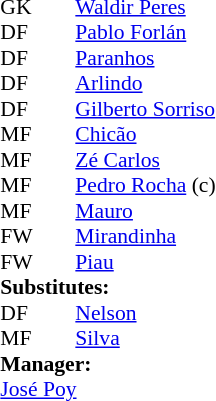<table cellspacing="0" cellpadding="0" style="font-size:90%; margin:0.2em auto;">
<tr>
<th width="25"></th>
<th width="25"></th>
</tr>
<tr>
<td>GK</td>
<td></td>
<td> <a href='#'>Waldir Peres</a></td>
</tr>
<tr>
<td>DF</td>
<td></td>
<td> <a href='#'>Pablo Forlán</a></td>
</tr>
<tr>
<td>DF</td>
<td></td>
<td> <a href='#'>Paranhos</a></td>
</tr>
<tr>
<td>DF</td>
<td></td>
<td> <a href='#'>Arlindo</a></td>
</tr>
<tr>
<td>DF</td>
<td></td>
<td> <a href='#'>Gilberto Sorriso</a></td>
<td></td>
<td></td>
</tr>
<tr>
<td>MF</td>
<td></td>
<td> <a href='#'>Chicão</a></td>
</tr>
<tr>
<td>MF</td>
<td></td>
<td> <a href='#'>Zé Carlos</a></td>
<td></td>
<td></td>
</tr>
<tr>
<td>MF</td>
<td></td>
<td> <a href='#'>Pedro Rocha</a> (c)</td>
</tr>
<tr>
<td>MF</td>
<td></td>
<td> <a href='#'>Mauro</a></td>
</tr>
<tr>
<td>FW</td>
<td></td>
<td> <a href='#'>Mirandinha</a></td>
</tr>
<tr>
<td>FW</td>
<td></td>
<td> <a href='#'>Piau</a></td>
</tr>
<tr>
<td colspan=3><strong>Substitutes:</strong></td>
</tr>
<tr>
<td>DF</td>
<td></td>
<td> <a href='#'>Nelson</a></td>
<td></td>
<td></td>
</tr>
<tr>
<td>MF</td>
<td></td>
<td> <a href='#'>Silva</a></td>
<td></td>
<td></td>
</tr>
<tr>
<td colspan=3><strong>Manager:</strong></td>
</tr>
<tr>
<td colspan=4> <a href='#'>José Poy</a></td>
</tr>
</table>
